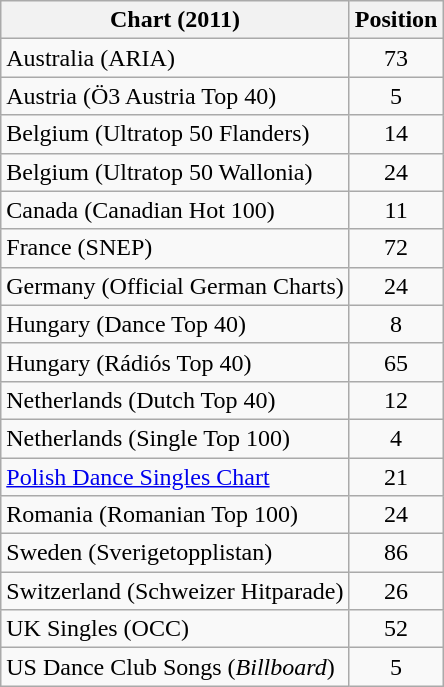<table class="wikitable sortable">
<tr>
<th scope="col">Chart (2011)</th>
<th scope="col">Position</th>
</tr>
<tr>
<td>Australia (ARIA)</td>
<td style="text-align:center;">73</td>
</tr>
<tr>
<td>Austria (Ö3 Austria Top 40)</td>
<td style="text-align:center;">5</td>
</tr>
<tr>
<td>Belgium (Ultratop 50 Flanders)</td>
<td style="text-align:center;">14</td>
</tr>
<tr>
<td>Belgium (Ultratop 50 Wallonia)</td>
<td style="text-align:center;">24</td>
</tr>
<tr>
<td>Canada (Canadian Hot 100)</td>
<td style="text-align:center;">11</td>
</tr>
<tr>
<td>France (SNEP)</td>
<td style="text-align:center;">72</td>
</tr>
<tr>
<td>Germany (Official German Charts)</td>
<td style="text-align:center;">24</td>
</tr>
<tr>
<td>Hungary (Dance Top 40)</td>
<td style="text-align:center;">8</td>
</tr>
<tr>
<td>Hungary (Rádiós Top 40)</td>
<td style="text-align:center;">65</td>
</tr>
<tr>
<td>Netherlands (Dutch Top 40)</td>
<td style="text-align:center;">12</td>
</tr>
<tr>
<td>Netherlands (Single Top 100)</td>
<td style="text-align:center;">4</td>
</tr>
<tr>
<td><a href='#'>Polish Dance Singles Chart</a></td>
<td style="text-align:center;">21</td>
</tr>
<tr>
<td>Romania (Romanian Top 100)</td>
<td align="center">24</td>
</tr>
<tr>
<td>Sweden (Sverigetopplistan)</td>
<td style="text-align:center;">86</td>
</tr>
<tr>
<td>Switzerland (Schweizer Hitparade)</td>
<td style="text-align:center;">26</td>
</tr>
<tr>
<td>UK Singles (OCC)</td>
<td style="text-align:center;">52</td>
</tr>
<tr>
<td>US Dance Club Songs (<em>Billboard</em>)</td>
<td style="text-align:center;">5</td>
</tr>
</table>
